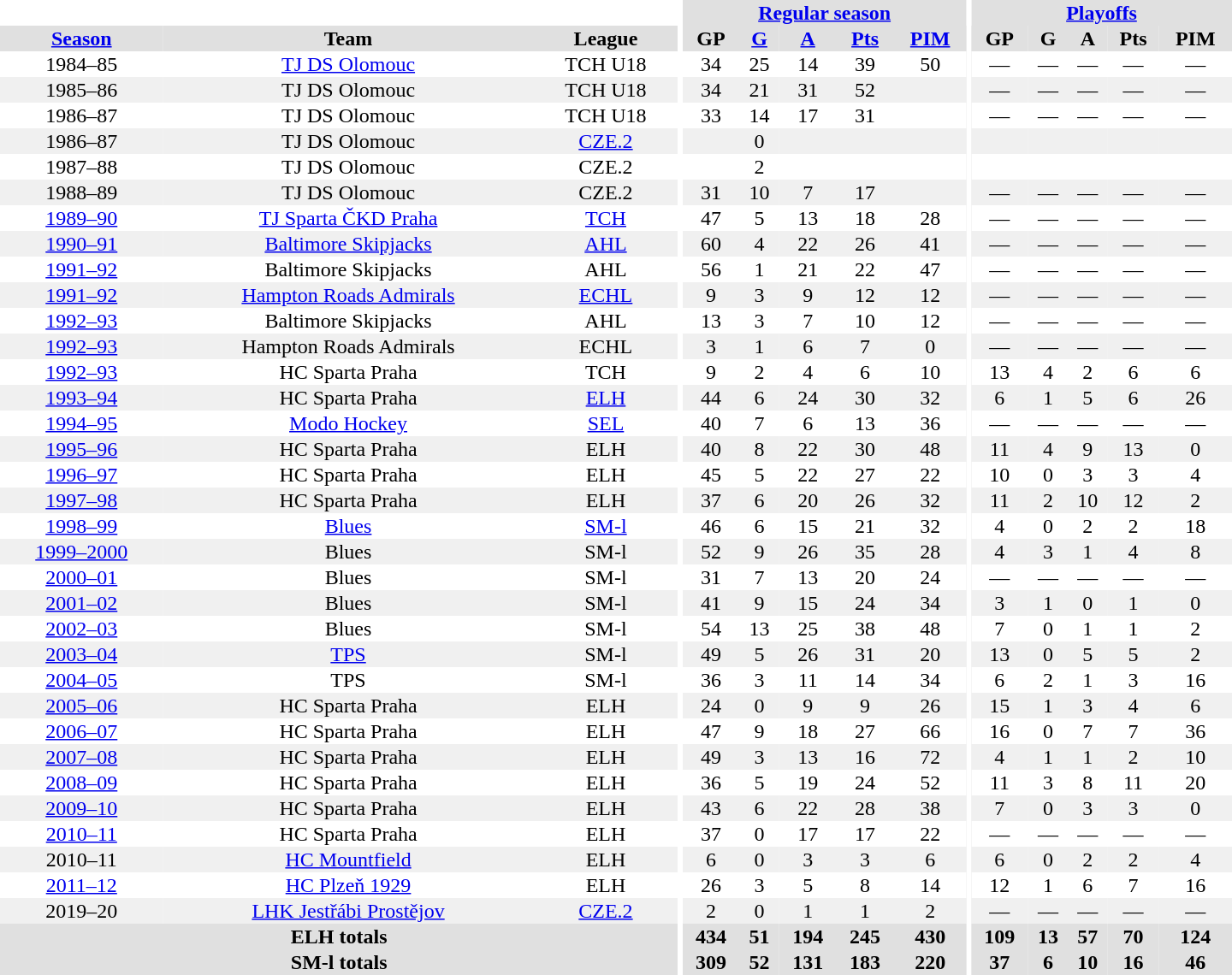<table border="0" cellpadding="1" cellspacing="0" style="text-align:center; width:60em">
<tr bgcolor="#e0e0e0">
<th colspan="3"  bgcolor="#ffffff"></th>
<th rowspan="100" bgcolor="#ffffff"></th>
<th colspan="5"><a href='#'>Regular season</a></th>
<th rowspan="100" bgcolor="#ffffff"></th>
<th colspan="5"><a href='#'>Playoffs</a></th>
</tr>
<tr bgcolor="#e0e0e0">
<th><a href='#'>Season</a></th>
<th>Team</th>
<th>League</th>
<th>GP</th>
<th><a href='#'>G</a></th>
<th><a href='#'>A</a></th>
<th><a href='#'>Pts</a></th>
<th><a href='#'>PIM</a></th>
<th>GP</th>
<th>G</th>
<th>A</th>
<th>Pts</th>
<th>PIM</th>
</tr>
<tr>
<td>1984–85</td>
<td><a href='#'>TJ DS Olomouc</a></td>
<td>TCH U18</td>
<td>34</td>
<td>25</td>
<td>14</td>
<td>39</td>
<td>50</td>
<td>—</td>
<td>—</td>
<td>—</td>
<td>—</td>
<td>—</td>
</tr>
<tr bgcolor="#f0f0f0">
<td>1985–86</td>
<td>TJ DS Olomouc</td>
<td>TCH U18</td>
<td>34</td>
<td>21</td>
<td>31</td>
<td>52</td>
<td></td>
<td>—</td>
<td>—</td>
<td>—</td>
<td>—</td>
<td>—</td>
</tr>
<tr>
<td>1986–87</td>
<td>TJ DS Olomouc</td>
<td>TCH U18</td>
<td>33</td>
<td>14</td>
<td>17</td>
<td>31</td>
<td></td>
<td>—</td>
<td>—</td>
<td>—</td>
<td>—</td>
<td>—</td>
</tr>
<tr bgcolor="#f0f0f0">
<td>1986–87</td>
<td>TJ DS Olomouc</td>
<td><a href='#'>CZE.2</a></td>
<td></td>
<td>0</td>
<td></td>
<td></td>
<td></td>
<td></td>
<td></td>
<td></td>
<td></td>
<td></td>
</tr>
<tr>
<td>1987–88</td>
<td>TJ DS Olomouc</td>
<td>CZE.2</td>
<td></td>
<td>2</td>
<td></td>
<td></td>
<td></td>
<td></td>
<td></td>
<td></td>
<td></td>
<td></td>
</tr>
<tr bgcolor="#f0f0f0">
<td>1988–89</td>
<td>TJ DS Olomouc</td>
<td>CZE.2</td>
<td>31</td>
<td>10</td>
<td>7</td>
<td>17</td>
<td></td>
<td>—</td>
<td>—</td>
<td>—</td>
<td>—</td>
<td>—</td>
</tr>
<tr>
<td><a href='#'>1989–90</a></td>
<td><a href='#'>TJ Sparta ČKD Praha</a></td>
<td><a href='#'>TCH</a></td>
<td>47</td>
<td>5</td>
<td>13</td>
<td>18</td>
<td>28</td>
<td>—</td>
<td>—</td>
<td>—</td>
<td>—</td>
<td>—</td>
</tr>
<tr bgcolor="#f0f0f0">
<td><a href='#'>1990–91</a></td>
<td><a href='#'>Baltimore Skipjacks</a></td>
<td><a href='#'>AHL</a></td>
<td>60</td>
<td>4</td>
<td>22</td>
<td>26</td>
<td>41</td>
<td>—</td>
<td>—</td>
<td>—</td>
<td>—</td>
<td>—</td>
</tr>
<tr>
<td><a href='#'>1991–92</a></td>
<td>Baltimore Skipjacks</td>
<td>AHL</td>
<td>56</td>
<td>1</td>
<td>21</td>
<td>22</td>
<td>47</td>
<td>—</td>
<td>—</td>
<td>—</td>
<td>—</td>
<td>—</td>
</tr>
<tr bgcolor="#f0f0f0">
<td><a href='#'>1991–92</a></td>
<td><a href='#'>Hampton Roads Admirals</a></td>
<td><a href='#'>ECHL</a></td>
<td>9</td>
<td>3</td>
<td>9</td>
<td>12</td>
<td>12</td>
<td>—</td>
<td>—</td>
<td>—</td>
<td>—</td>
<td>—</td>
</tr>
<tr>
<td><a href='#'>1992–93</a></td>
<td>Baltimore Skipjacks</td>
<td>AHL</td>
<td>13</td>
<td>3</td>
<td>7</td>
<td>10</td>
<td>12</td>
<td>—</td>
<td>—</td>
<td>—</td>
<td>—</td>
<td>—</td>
</tr>
<tr bgcolor="#f0f0f0">
<td><a href='#'>1992–93</a></td>
<td>Hampton Roads Admirals</td>
<td>ECHL</td>
<td>3</td>
<td>1</td>
<td>6</td>
<td>7</td>
<td>0</td>
<td>—</td>
<td>—</td>
<td>—</td>
<td>—</td>
<td>—</td>
</tr>
<tr>
<td><a href='#'>1992–93</a></td>
<td>HC Sparta Praha</td>
<td>TCH</td>
<td>9</td>
<td>2</td>
<td>4</td>
<td>6</td>
<td>10</td>
<td>13</td>
<td>4</td>
<td>2</td>
<td>6</td>
<td>6</td>
</tr>
<tr bgcolor="#f0f0f0">
<td><a href='#'>1993–94</a></td>
<td>HC Sparta Praha</td>
<td><a href='#'>ELH</a></td>
<td>44</td>
<td>6</td>
<td>24</td>
<td>30</td>
<td>32</td>
<td>6</td>
<td>1</td>
<td>5</td>
<td>6</td>
<td>26</td>
</tr>
<tr>
<td><a href='#'>1994–95</a></td>
<td><a href='#'>Modo Hockey</a></td>
<td><a href='#'>SEL</a></td>
<td>40</td>
<td>7</td>
<td>6</td>
<td>13</td>
<td>36</td>
<td>—</td>
<td>—</td>
<td>—</td>
<td>—</td>
<td>—</td>
</tr>
<tr bgcolor="#f0f0f0">
<td><a href='#'>1995–96</a></td>
<td>HC Sparta Praha</td>
<td>ELH</td>
<td>40</td>
<td>8</td>
<td>22</td>
<td>30</td>
<td>48</td>
<td>11</td>
<td>4</td>
<td>9</td>
<td>13</td>
<td>0</td>
</tr>
<tr>
<td><a href='#'>1996–97</a></td>
<td>HC Sparta Praha</td>
<td>ELH</td>
<td>45</td>
<td>5</td>
<td>22</td>
<td>27</td>
<td>22</td>
<td>10</td>
<td>0</td>
<td>3</td>
<td>3</td>
<td>4</td>
</tr>
<tr bgcolor="#f0f0f0">
<td><a href='#'>1997–98</a></td>
<td>HC Sparta Praha</td>
<td>ELH</td>
<td>37</td>
<td>6</td>
<td>20</td>
<td>26</td>
<td>32</td>
<td>11</td>
<td>2</td>
<td>10</td>
<td>12</td>
<td>2</td>
</tr>
<tr>
<td><a href='#'>1998–99</a></td>
<td><a href='#'>Blues</a></td>
<td><a href='#'>SM-l</a></td>
<td>46</td>
<td>6</td>
<td>15</td>
<td>21</td>
<td>32</td>
<td>4</td>
<td>0</td>
<td>2</td>
<td>2</td>
<td>18</td>
</tr>
<tr bgcolor="#f0f0f0">
<td><a href='#'>1999–2000</a></td>
<td>Blues</td>
<td>SM-l</td>
<td>52</td>
<td>9</td>
<td>26</td>
<td>35</td>
<td>28</td>
<td>4</td>
<td>3</td>
<td>1</td>
<td>4</td>
<td>8</td>
</tr>
<tr>
<td><a href='#'>2000–01</a></td>
<td>Blues</td>
<td>SM-l</td>
<td>31</td>
<td>7</td>
<td>13</td>
<td>20</td>
<td>24</td>
<td>—</td>
<td>—</td>
<td>—</td>
<td>—</td>
<td>—</td>
</tr>
<tr bgcolor="#f0f0f0">
<td><a href='#'>2001–02</a></td>
<td>Blues</td>
<td>SM-l</td>
<td>41</td>
<td>9</td>
<td>15</td>
<td>24</td>
<td>34</td>
<td>3</td>
<td>1</td>
<td>0</td>
<td>1</td>
<td>0</td>
</tr>
<tr>
<td><a href='#'>2002–03</a></td>
<td>Blues</td>
<td>SM-l</td>
<td>54</td>
<td>13</td>
<td>25</td>
<td>38</td>
<td>48</td>
<td>7</td>
<td>0</td>
<td>1</td>
<td>1</td>
<td>2</td>
</tr>
<tr bgcolor="#f0f0f0">
<td><a href='#'>2003–04</a></td>
<td><a href='#'>TPS</a></td>
<td>SM-l</td>
<td>49</td>
<td>5</td>
<td>26</td>
<td>31</td>
<td>20</td>
<td>13</td>
<td>0</td>
<td>5</td>
<td>5</td>
<td>2</td>
</tr>
<tr>
<td><a href='#'>2004–05</a></td>
<td>TPS</td>
<td>SM-l</td>
<td>36</td>
<td>3</td>
<td>11</td>
<td>14</td>
<td>34</td>
<td>6</td>
<td>2</td>
<td>1</td>
<td>3</td>
<td>16</td>
</tr>
<tr bgcolor="#f0f0f0">
<td><a href='#'>2005–06</a></td>
<td>HC Sparta Praha</td>
<td>ELH</td>
<td>24</td>
<td>0</td>
<td>9</td>
<td>9</td>
<td>26</td>
<td>15</td>
<td>1</td>
<td>3</td>
<td>4</td>
<td>6</td>
</tr>
<tr>
<td><a href='#'>2006–07</a></td>
<td>HC Sparta Praha</td>
<td>ELH</td>
<td>47</td>
<td>9</td>
<td>18</td>
<td>27</td>
<td>66</td>
<td>16</td>
<td>0</td>
<td>7</td>
<td>7</td>
<td>36</td>
</tr>
<tr bgcolor="#f0f0f0">
<td><a href='#'>2007–08</a></td>
<td>HC Sparta Praha</td>
<td>ELH</td>
<td>49</td>
<td>3</td>
<td>13</td>
<td>16</td>
<td>72</td>
<td>4</td>
<td>1</td>
<td>1</td>
<td>2</td>
<td>10</td>
</tr>
<tr>
<td><a href='#'>2008–09</a></td>
<td>HC Sparta Praha</td>
<td>ELH</td>
<td>36</td>
<td>5</td>
<td>19</td>
<td>24</td>
<td>52</td>
<td>11</td>
<td>3</td>
<td>8</td>
<td>11</td>
<td>20</td>
</tr>
<tr bgcolor="#f0f0f0">
<td><a href='#'>2009–10</a></td>
<td>HC Sparta Praha</td>
<td>ELH</td>
<td>43</td>
<td>6</td>
<td>22</td>
<td>28</td>
<td>38</td>
<td>7</td>
<td>0</td>
<td>3</td>
<td>3</td>
<td>0</td>
</tr>
<tr>
<td><a href='#'>2010–11</a></td>
<td>HC Sparta Praha</td>
<td>ELH</td>
<td>37</td>
<td>0</td>
<td>17</td>
<td>17</td>
<td>22</td>
<td>—</td>
<td>—</td>
<td>—</td>
<td>—</td>
<td>—</td>
</tr>
<tr bgcolor="#f0f0f0">
<td>2010–11</td>
<td><a href='#'>HC Mountfield</a></td>
<td>ELH</td>
<td>6</td>
<td>0</td>
<td>3</td>
<td>3</td>
<td>6</td>
<td>6</td>
<td>0</td>
<td>2</td>
<td>2</td>
<td>4</td>
</tr>
<tr>
<td><a href='#'>2011–12</a></td>
<td><a href='#'>HC Plzeň 1929</a></td>
<td>ELH</td>
<td>26</td>
<td>3</td>
<td>5</td>
<td>8</td>
<td>14</td>
<td>12</td>
<td>1</td>
<td>6</td>
<td>7</td>
<td>16</td>
</tr>
<tr bgcolor="#f0f0f0">
<td>2019–20</td>
<td><a href='#'>LHK Jestřábi Prostějov</a></td>
<td><a href='#'>CZE.2</a></td>
<td>2</td>
<td>0</td>
<td>1</td>
<td>1</td>
<td>2</td>
<td>—</td>
<td>—</td>
<td>—</td>
<td>—</td>
<td>—</td>
</tr>
<tr bgcolor="#e0e0e0">
<th colspan="3">ELH totals</th>
<th>434</th>
<th>51</th>
<th>194</th>
<th>245</th>
<th>430</th>
<th>109</th>
<th>13</th>
<th>57</th>
<th>70</th>
<th>124</th>
</tr>
<tr bgcolor="#e0e0e0">
<th colspan="3">SM-l totals</th>
<th>309</th>
<th>52</th>
<th>131</th>
<th>183</th>
<th>220</th>
<th>37</th>
<th>6</th>
<th>10</th>
<th>16</th>
<th>46</th>
</tr>
</table>
